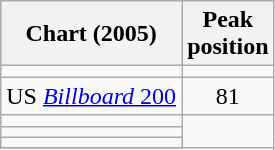<table class="wikitable">
<tr>
<th>Chart (2005)</th>
<th>Peak<br>position</th>
</tr>
<tr>
<td></td>
</tr>
<tr>
<td>US <a href='#'><em>Billboard</em> 200</a></td>
<td style="text-align:center;">81</td>
</tr>
<tr>
<td></td>
</tr>
<tr>
<td></td>
</tr>
<tr>
<td></td>
</tr>
<tr>
</tr>
</table>
